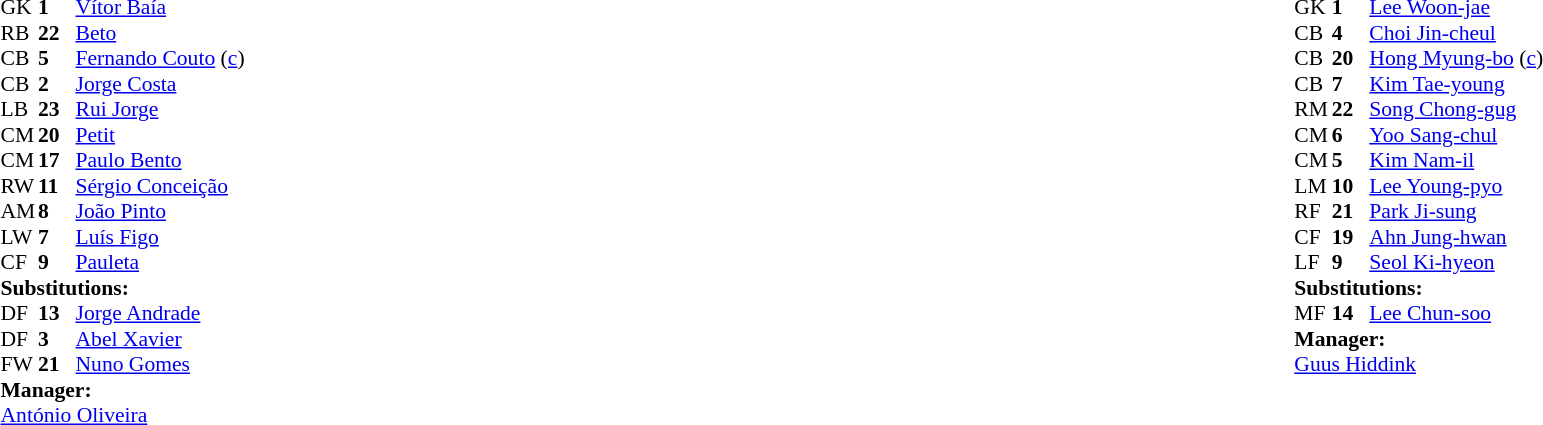<table width="100%">
<tr>
<td valign="top" width="50%"><br><table style="font-size: 90%" cellspacing="0" cellpadding="0">
<tr>
<th width="25"></th>
<th width="25"></th>
</tr>
<tr>
<td>GK</td>
<td><strong>1</strong></td>
<td><a href='#'>Vítor Baía</a></td>
</tr>
<tr>
<td>RB</td>
<td><strong>22</strong></td>
<td><a href='#'>Beto</a></td>
<td></td>
</tr>
<tr>
<td>CB</td>
<td><strong>5</strong></td>
<td><a href='#'>Fernando Couto</a> (<a href='#'>c</a>)</td>
</tr>
<tr>
<td>CB</td>
<td><strong>2</strong></td>
<td><a href='#'>Jorge Costa</a></td>
<td></td>
</tr>
<tr>
<td>LB</td>
<td><strong>23</strong></td>
<td><a href='#'>Rui Jorge</a></td>
<td></td>
<td></td>
</tr>
<tr>
<td>CM</td>
<td><strong>20</strong></td>
<td><a href='#'>Petit</a></td>
<td></td>
<td></td>
</tr>
<tr>
<td>CM</td>
<td><strong>17</strong></td>
<td><a href='#'>Paulo Bento</a></td>
</tr>
<tr>
<td>RW</td>
<td><strong>11</strong></td>
<td><a href='#'>Sérgio Conceição</a></td>
</tr>
<tr>
<td>AM</td>
<td><strong>8</strong></td>
<td><a href='#'>João Pinto</a></td>
<td></td>
</tr>
<tr>
<td>LW</td>
<td><strong>7</strong></td>
<td><a href='#'>Luís Figo</a></td>
</tr>
<tr>
<td>CF</td>
<td><strong>9</strong></td>
<td><a href='#'>Pauleta</a></td>
<td></td>
<td></td>
</tr>
<tr>
<td colspan=3><strong>Substitutions:</strong></td>
</tr>
<tr>
<td>DF</td>
<td><strong>13</strong></td>
<td><a href='#'>Jorge Andrade</a></td>
<td></td>
<td></td>
</tr>
<tr>
<td>DF</td>
<td><strong>3</strong></td>
<td><a href='#'>Abel Xavier</a></td>
<td></td>
<td></td>
</tr>
<tr>
<td>FW</td>
<td><strong>21</strong></td>
<td><a href='#'>Nuno Gomes</a></td>
<td></td>
<td></td>
</tr>
<tr>
<td colspan=3><strong>Manager:</strong></td>
</tr>
<tr>
<td colspan="4"><a href='#'>António Oliveira</a></td>
</tr>
</table>
</td>
<td valign="top"></td>
<td valign="top" width="50%"><br><table style="font-size: 90%" cellspacing="0" cellpadding="0" align=center>
<tr>
<th width="25"></th>
<th width="25"></th>
</tr>
<tr>
<td>GK</td>
<td><strong>1</strong></td>
<td><a href='#'>Lee Woon-jae</a></td>
</tr>
<tr>
<td>CB</td>
<td><strong>4</strong></td>
<td><a href='#'>Choi Jin-cheul</a></td>
</tr>
<tr>
<td>CB</td>
<td><strong>20</strong></td>
<td><a href='#'>Hong Myung-bo</a> (<a href='#'>c</a>)</td>
</tr>
<tr>
<td>CB</td>
<td><strong>7</strong></td>
<td><a href='#'>Kim Tae-young</a></td>
<td></td>
</tr>
<tr>
<td>RM</td>
<td><strong>22</strong></td>
<td><a href='#'>Song Chong-gug</a></td>
</tr>
<tr>
<td>CM</td>
<td><strong>6</strong></td>
<td><a href='#'>Yoo Sang-chul</a></td>
</tr>
<tr>
<td>CM</td>
<td><strong>5</strong></td>
<td><a href='#'>Kim Nam-il</a></td>
<td></td>
</tr>
<tr>
<td>LM</td>
<td><strong>10</strong></td>
<td><a href='#'>Lee Young-pyo</a></td>
</tr>
<tr>
<td>RF</td>
<td><strong>21</strong></td>
<td><a href='#'>Park Ji-sung</a></td>
</tr>
<tr>
<td>CF</td>
<td><strong>19</strong></td>
<td><a href='#'>Ahn Jung-hwan</a></td>
<td></td>
<td></td>
</tr>
<tr>
<td>LF</td>
<td><strong>9</strong></td>
<td><a href='#'>Seol Ki-hyeon</a></td>
<td></td>
</tr>
<tr>
<td colspan=3><strong>Substitutions:</strong></td>
</tr>
<tr>
<td>MF</td>
<td><strong>14</strong></td>
<td><a href='#'>Lee Chun-soo</a></td>
<td></td>
<td></td>
</tr>
<tr>
<td colspan=3><strong>Manager:</strong></td>
</tr>
<tr>
<td colspan="4"> <a href='#'>Guus Hiddink</a></td>
</tr>
</table>
</td>
</tr>
</table>
